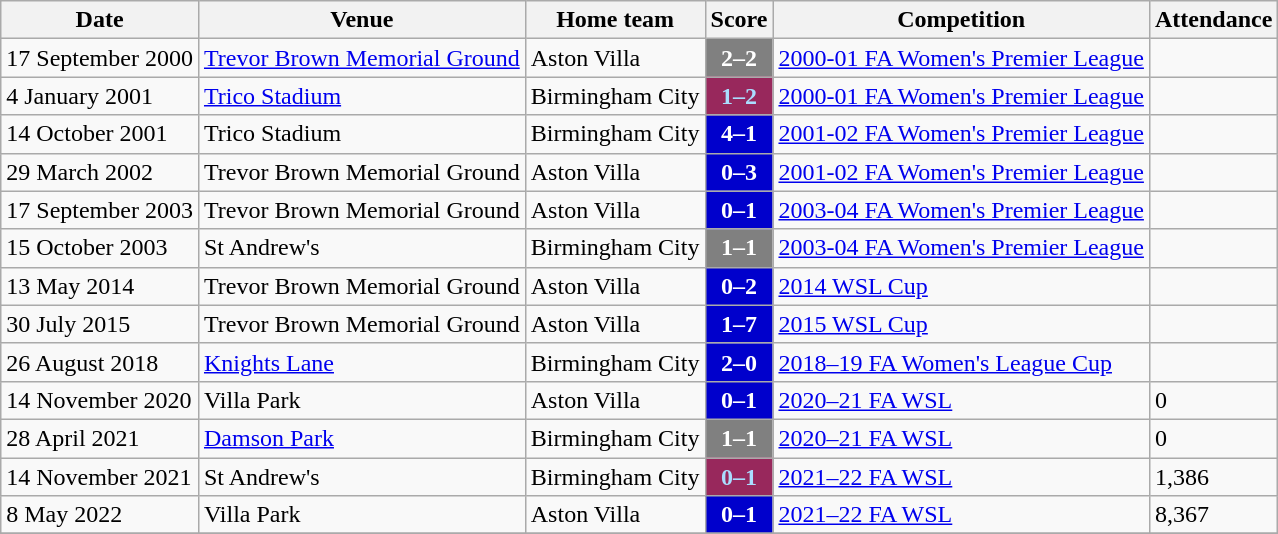<table class="wikitable" ">
<tr>
<th>Date</th>
<th>Venue</th>
<th>Home team</th>
<th>Score</th>
<th>Competition</th>
<th>Attendance</th>
</tr>
<tr>
<td>17 September 2000</td>
<td><a href='#'>Trevor Brown Memorial Ground</a></td>
<td>Aston Villa</td>
<td bgcolor=808080 style="text-align:center; color:white;"><strong>2–2</strong></td>
<td><a href='#'>2000-01 FA Women's Premier League</a></td>
<td></td>
</tr>
<tr>
<td>4 January 2001</td>
<td><a href='#'>Trico Stadium</a></td>
<td>Birmingham City</td>
<td bgcolor=98285c style="text-align:center; color:#aaddff;"><strong>1–2</strong></td>
<td><a href='#'>2000-01 FA Women's Premier League</a></td>
<td></td>
</tr>
<tr>
<td>14 October 2001</td>
<td>Trico Stadium</td>
<td>Birmingham City</td>
<td bgcolor=0000cc style="text-align:center; color:white;"><strong>4–1</strong></td>
<td><a href='#'>2001-02 FA Women's Premier League</a></td>
<td></td>
</tr>
<tr>
<td>29 March 2002</td>
<td>Trevor Brown Memorial Ground</td>
<td>Aston Villa</td>
<td bgcolor=0000cc style="text-align:center; color:white;"><strong>0–3</strong></td>
<td><a href='#'>2001-02 FA Women's Premier League</a></td>
<td></td>
</tr>
<tr>
<td>17 September 2003</td>
<td>Trevor Brown Memorial Ground</td>
<td>Aston Villa</td>
<td bgcolor=0000cc style="text-align:center; color:white;"><strong>0–1</strong></td>
<td><a href='#'>2003-04 FA Women's Premier League</a></td>
<td></td>
</tr>
<tr>
<td>15 October 2003</td>
<td>St Andrew's</td>
<td>Birmingham City</td>
<td bgcolor=808080 style="text-align:center; color:white;"><strong>1–1</strong></td>
<td><a href='#'>2003-04 FA Women's Premier League</a></td>
<td></td>
</tr>
<tr>
<td>13 May 2014</td>
<td>Trevor Brown Memorial Ground</td>
<td>Aston Villa</td>
<td bgcolor=0000cc style="text-align:center; color:white;"><strong>0–2</strong></td>
<td><a href='#'>2014 WSL Cup</a></td>
<td></td>
</tr>
<tr>
<td>30 July 2015</td>
<td>Trevor Brown Memorial Ground</td>
<td>Aston Villa</td>
<td bgcolor=0000cc style="text-align:center; color:white;"><strong>1–7</strong></td>
<td><a href='#'>2015 WSL Cup</a></td>
<td></td>
</tr>
<tr>
<td>26 August 2018</td>
<td><a href='#'>Knights Lane</a></td>
<td>Birmingham City</td>
<td bgcolor=0000cc style="text-align:center; color:white;"><strong>2–0</strong></td>
<td><a href='#'>2018–19 FA Women's League Cup</a></td>
<td></td>
</tr>
<tr>
<td>14 November 2020</td>
<td>Villa Park</td>
<td>Aston Villa</td>
<td bgcolor=0000cc style="text-align:center; color:white;"><strong>0–1</strong></td>
<td><a href='#'>2020–21 FA WSL</a></td>
<td>0</td>
</tr>
<tr>
<td>28 April 2021</td>
<td><a href='#'>Damson Park</a></td>
<td>Birmingham City</td>
<td bgcolor=808080 style="text-align:center; color:white;"><strong>1–1</strong></td>
<td><a href='#'>2020–21 FA WSL</a></td>
<td>0</td>
</tr>
<tr>
<td>14 November 2021</td>
<td>St Andrew's</td>
<td>Birmingham City</td>
<td bgcolor=98285c style="text-align:center; color:#aaddff;"><strong>0–1</strong></td>
<td><a href='#'>2021–22 FA WSL</a></td>
<td>1,386</td>
</tr>
<tr>
<td>8 May 2022</td>
<td>Villa Park</td>
<td>Aston Villa</td>
<td bgcolor=0000cc style="text-align:center; color:white;"><strong>0–1</strong></td>
<td><a href='#'>2021–22 FA WSL</a></td>
<td>8,367</td>
</tr>
<tr>
</tr>
</table>
